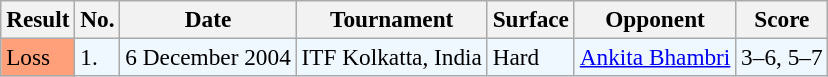<table class="sortable wikitable" style="font-size:97%;">
<tr>
<th>Result</th>
<th>No.</th>
<th>Date</th>
<th>Tournament</th>
<th>Surface</th>
<th>Opponent</th>
<th class="unsortable">Score</th>
</tr>
<tr style="background:#f0f8ff;">
<td style="background:#ffa07a;">Loss</td>
<td>1.</td>
<td>6 December 2004</td>
<td>ITF Kolkatta, India</td>
<td>Hard</td>
<td> <a href='#'>Ankita Bhambri</a></td>
<td>3–6, 5–7</td>
</tr>
</table>
